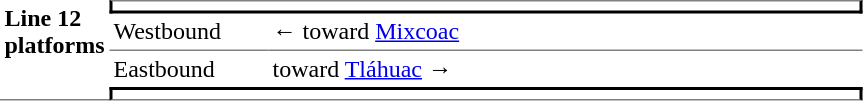<table border=0 cellspacing=0 cellpadding=3>
<tr>
<td style="border-bottom:solid 1px gray;" width=50 rowspan=10 valign=top><strong>Line 12 platforms</strong></td>
<td style="border-top:solid 1px gray;border-right:solid 2px black;border-left:solid 2px black;border-bottom:solid 2px black;text-align:center;" colspan=2></td>
</tr>
<tr>
<td style="border-bottom:solid 1px gray;" width=100>Westbound</td>
<td style="border-bottom:solid 1px gray;" width=390>←   toward <a href='#'>Mixcoac</a> </td>
</tr>
<tr>
<td>Eastbound</td>
<td>   toward <a href='#'>Tláhuac</a>  →</td>
</tr>
<tr>
<td style="border-top:solid 2px black;border-right:solid 2px black;border-left:solid 2px black;border-bottom:solid 1px gray;text-align:center;" colspan=2></td>
</tr>
</table>
